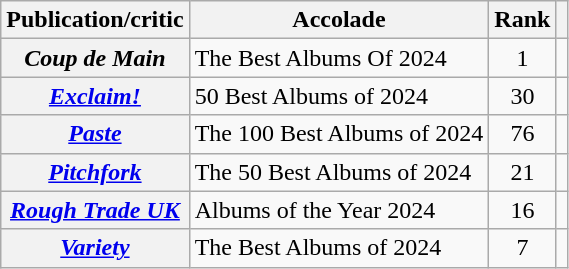<table class="wikitable sortable plainrowheaders">
<tr>
<th scope="col">Publication/critic</th>
<th scope="col">Accolade</th>
<th scope="col">Rank</th>
<th scope="col" class="unsortable"></th>
</tr>
<tr>
<th scope="row"><em>Coup de Main</em></th>
<td>The Best Albums Of 2024</td>
<td style="text-align: center;">1</td>
<td style="text-align: center;"></td>
</tr>
<tr>
<th scope="row"><em><a href='#'>Exclaim!</a></em></th>
<td>50 Best Albums of 2024</td>
<td style="text-align: center;">30</td>
<td style="text-align: center;"></td>
</tr>
<tr>
<th scope="row"><em><a href='#'>Paste</a></em></th>
<td>The 100 Best Albums of 2024</td>
<td style="text-align: center;">76</td>
<td style="text-align: center;"></td>
</tr>
<tr>
<th scope="row"><em><a href='#'>Pitchfork</a></em></th>
<td>The 50 Best Albums of 2024</td>
<td style="text-align: center;">21</td>
<td style="text-align: center;"></td>
</tr>
<tr>
<th scope="row"><em><a href='#'>Rough Trade UK</a></em></th>
<td>Albums of the Year 2024</td>
<td style="text-align: center;">16</td>
<td style="text-align: center;"></td>
</tr>
<tr>
<th scope="row"><em><a href='#'>Variety</a></em></th>
<td>The Best Albums of 2024</td>
<td style="text-align: center;">7</td>
<td style="text-align: center;"></td>
</tr>
</table>
